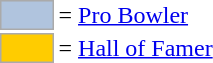<table>
<tr>
<td style="background-color:lightsteelblue; border:1px solid #aaaaaa; width:2em;"></td>
<td>= <a href='#'>Pro Bowler</a></td>
</tr>
<tr>
<td style="background-color:#FFCC00; border:1px solid #aaaaaa; width:2em;"></td>
<td>= <a href='#'>Hall of Famer</a></td>
</tr>
</table>
